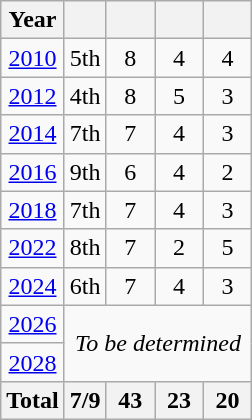<table class="wikitable" style="text-align:center">
<tr>
<th>Year</th>
<th></th>
<th width=25></th>
<th width=25></th>
<th width=25></th>
</tr>
<tr>
<td> <a href='#'>2010</a></td>
<td>5th</td>
<td>8</td>
<td>4</td>
<td>4</td>
</tr>
<tr>
<td> <a href='#'>2012</a></td>
<td>4th</td>
<td>8</td>
<td>5</td>
<td>3</td>
</tr>
<tr>
<td> <a href='#'>2014</a></td>
<td>7th</td>
<td>7</td>
<td>4</td>
<td>3</td>
</tr>
<tr>
<td> <a href='#'>2016</a></td>
<td>9th</td>
<td>6</td>
<td>4</td>
<td>2</td>
</tr>
<tr>
<td> <a href='#'>2018</a></td>
<td>7th</td>
<td>7</td>
<td>4</td>
<td>3</td>
</tr>
<tr>
<td> <a href='#'>2022</a></td>
<td>8th</td>
<td>7</td>
<td>2</td>
<td>5</td>
</tr>
<tr>
<td> <a href='#'>2024</a></td>
<td>6th</td>
<td>7</td>
<td>4</td>
<td>3</td>
</tr>
<tr>
<td> <a href='#'>2026</a></td>
<td colspan=4 rowspan=2><em>To be determined</em></td>
</tr>
<tr>
<td> <a href='#'>2028</a></td>
</tr>
<tr>
<th>Total</th>
<th>7/9</th>
<th>43</th>
<th>23</th>
<th>20</th>
</tr>
</table>
